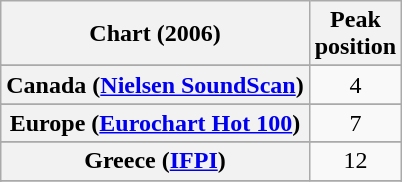<table class="wikitable sortable plainrowheaders" style="text-align:center">
<tr>
<th>Chart (2006)</th>
<th>Peak<br>position</th>
</tr>
<tr>
</tr>
<tr>
</tr>
<tr>
</tr>
<tr>
</tr>
<tr>
</tr>
<tr>
<th scope="row">Canada (<a href='#'>Nielsen SoundScan</a>)</th>
<td>4</td>
</tr>
<tr>
</tr>
<tr>
</tr>
<tr>
<th scope="row">Europe (<a href='#'>Eurochart Hot 100</a>)</th>
<td>7</td>
</tr>
<tr>
</tr>
<tr>
</tr>
<tr>
<th scope="row">Greece (<a href='#'>IFPI</a>)</th>
<td>12</td>
</tr>
<tr>
</tr>
<tr>
</tr>
<tr>
</tr>
<tr>
</tr>
<tr>
</tr>
<tr>
</tr>
<tr>
</tr>
<tr>
</tr>
<tr>
</tr>
<tr>
</tr>
<tr>
</tr>
</table>
